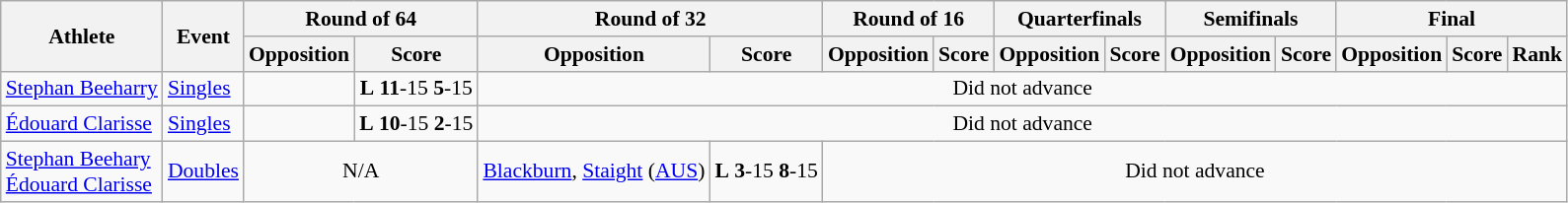<table class=wikitable style="font-size:90%">
<tr>
<th rowspan="2">Athlete</th>
<th rowspan="2">Event</th>
<th colspan="2">Round of 64</th>
<th colspan="2">Round of 32</th>
<th colspan="2">Round of 16</th>
<th colspan="2">Quarterfinals</th>
<th colspan="2">Semifinals</th>
<th colspan="3">Final</th>
</tr>
<tr>
<th>Opposition</th>
<th>Score</th>
<th>Opposition</th>
<th>Score</th>
<th>Opposition</th>
<th>Score</th>
<th>Opposition</th>
<th>Score</th>
<th>Opposition</th>
<th>Score</th>
<th>Opposition</th>
<th>Score</th>
<th>Rank</th>
</tr>
<tr>
<td><a href='#'>Stephan Beeharry</a></td>
<td><a href='#'>Singles</a></td>
<td align=center></td>
<td align=center><strong>L</strong> <strong>11</strong>-15 <strong>5</strong>-15</td>
<td align=center colspan=11>Did not advance</td>
</tr>
<tr>
<td><a href='#'>Édouard Clarisse</a></td>
<td><a href='#'>Singles</a></td>
<td align=center></td>
<td align=center><strong>L</strong> <strong>10</strong>-15 <strong>2</strong>-15</td>
<td align=center colspan=11>Did not advance</td>
</tr>
<tr>
<td><a href='#'>Stephan Beehary</a><br><a href='#'>Édouard Clarisse</a></td>
<td><a href='#'>Doubles</a></td>
<td align=center colspan=2>N/A</td>
<td> <a href='#'>Blackburn</a>, <a href='#'>Staight</a> (<a href='#'>AUS</a>)</td>
<td><strong>L</strong> <strong>3</strong>-15 <strong>8</strong>-15</td>
<td align=center colspan=9>Did not advance</td>
</tr>
</table>
